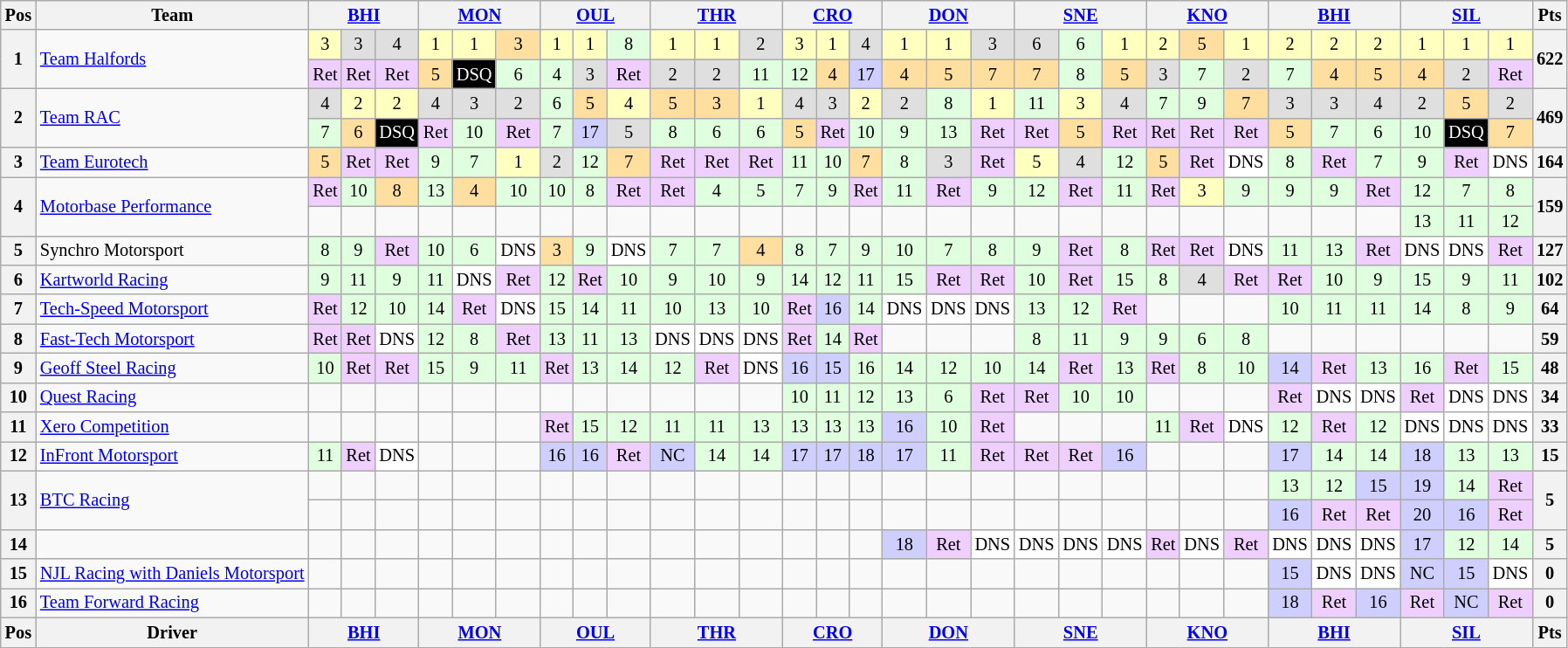<table class="wikitable" style="font-size: 85%; text-align: center;">
<tr valign="top">
<th valign="middle">Pos</th>
<th valign="middle">Team</th>
<th colspan="3"><a href='#'>BHI</a></th>
<th colspan="3"><a href='#'>MON</a></th>
<th colspan="3"><a href='#'>OUL</a></th>
<th colspan="3"><a href='#'>THR</a></th>
<th colspan="3"><a href='#'>CRO</a></th>
<th colspan="3"><a href='#'>DON</a></th>
<th colspan="3"><a href='#'>SNE</a></th>
<th colspan="3"><a href='#'>KNO</a></th>
<th colspan="3"><a href='#'>BHI</a></th>
<th colspan="3"><a href='#'>SIL</a></th>
<th valign=middle>Pts</th>
</tr>
<tr>
<th rowspan="2">1</th>
<td rowspan=2 align=left><a href='#'>Team Halfords</a></td>
<td style="background:#FFFFBF;">3</td>
<td style="background:#DFDFDF;">3</td>
<td style="background:#DFDFDF;">4</td>
<td style="background:#FFFFBF;">1</td>
<td style="background:#FFFFBF;">1</td>
<td style="background:#FFDF9F;">3</td>
<td style="background:#FFFFBF;">1</td>
<td style="background:#FFFFBF;">1</td>
<td style="background:#DFFFDF;">8</td>
<td style="background:#FFFFBF;">1</td>
<td style="background:#FFFFBF;">1</td>
<td style="background:#DFDFDF;">2</td>
<td style="background:#FFFFBF;">3</td>
<td style="background:#FFFFBF;">1</td>
<td style="background:#DFDFDF;">4</td>
<td style="background:#FFFFBF;">1</td>
<td style="background:#FFFFBF;">1</td>
<td style="background:#DFDFDF;">3</td>
<td style="background:#DFDFDF;">6</td>
<td style="background:#DFFFDF;">6</td>
<td style="background:#FFFFBF;">1</td>
<td style="background:#FFFFBF;">2</td>
<td style="background:#FFDF9F;">5</td>
<td style="background:#FFFFBF;">1</td>
<td style="background:#FFFFBF;">2</td>
<td style="background:#FFFFBF;">2</td>
<td style="background:#FFFFBF;">2</td>
<td style="background:#FFFFBF;">1</td>
<td style="background:#FFFFBF;">1</td>
<td style="background:#FFFFBF;">1</td>
<th rowspan=2>622</th>
</tr>
<tr>
<td style="background:#EFCFFF;">Ret</td>
<td style="background:#EFCFFF;">Ret</td>
<td style="background:#EFCFFF;">Ret</td>
<td style="background:#FFDF9F;">5</td>
<td style="background:#000000; color:white">DSQ</td>
<td style="background:#DFFFDF;">6</td>
<td style="background:#DFFFDF;">4</td>
<td style="background:#DFDFDF;">3</td>
<td style="background:#EFCFFF;">Ret</td>
<td style="background:#DFDFDF;">2</td>
<td style="background:#DFDFDF;">2</td>
<td style="background:#DFFFDF;">11</td>
<td style="background:#DFFFDF;">12</td>
<td style="background:#FFDF9F;">4</td>
<td style="background:#CFCFFF;">17</td>
<td style="background:#FFDF9F;">4</td>
<td style="background:#FFDF9F;">5</td>
<td style="background:#FFDF9F;">7</td>
<td style="background:#FFDF9F;">7</td>
<td style="background:#DFFFDF;">8</td>
<td style="background:#FFDF9F;">5</td>
<td style="background:#DFDFDF;">3</td>
<td style="background:#DFFFDF;">7</td>
<td style="background:#DFDFDF;">2</td>
<td style="background:#DFFFDF;">7</td>
<td style="background:#FFDF9F;">4</td>
<td style="background:#FFDF9F;">5</td>
<td style="background:#FFDF9F;">4</td>
<td style="background:#DFDFDF;">2</td>
<td style="background:#EFCFFF;">Ret</td>
</tr>
<tr>
<th rowspan="2">2</th>
<td rowspan=2 align=left><a href='#'>Team RAC</a></td>
<td style="background:#DFDFDF;">4</td>
<td style="background:#FFFFBF;">2</td>
<td style="background:#FFFFBF;">2</td>
<td style="background:#DFDFDF;">4</td>
<td style="background:#DFDFDF;">3</td>
<td style="background:#DFDFDF;">2</td>
<td style="background:#DFFFDF;">6</td>
<td style="background:#FFDF9F;">5</td>
<td style="background:#FFFFBF;">4</td>
<td style="background:#FFDF9F;">5</td>
<td style="background:#FFDF9F;">3</td>
<td style="background:#FFFFBF;">1</td>
<td style="background:#DFDFDF;">4</td>
<td style="background:#DFDFDF;">3</td>
<td style="background:#FFFFBF;">2</td>
<td style="background:#DFDFDF;">2</td>
<td style="background:#DFFFDF;">8</td>
<td style="background:#FFFFBF;">1</td>
<td style="background:#DFFFDF;">11</td>
<td style="background:#FFFFBF;">3</td>
<td style="background:#DFDFDF;">4</td>
<td style="background:#DFFFDF;">7</td>
<td style="background:#DFFFDF;">9</td>
<td style="background:#FFDF9F;">7</td>
<td style="background:#DFDFDF;">3</td>
<td style="background:#DFDFDF;">3</td>
<td style="background:#DFDFDF;">4</td>
<td style="background:#DFDFDF;">2</td>
<td style="background:#FFDF9F;">5</td>
<td style="background:#DFDFDF;">2</td>
<th rowspan=2>469</th>
</tr>
<tr>
<td style="background:#DFFFDF;">7</td>
<td style="background:#FFDF9F;">6</td>
<td style="background:#000000; color:white">DSQ</td>
<td style="background:#EFCFFF;">Ret</td>
<td style="background:#DFFFDF;">10</td>
<td style="background:#EFCFFF;">Ret</td>
<td style="background:#DFFFDF;">7</td>
<td style="background:#CFCFFF;">17</td>
<td style="background:#DFDFDF;">5</td>
<td style="background:#DFFFDF;">8</td>
<td style="background:#DFFFDF;">6</td>
<td style="background:#DFFFDF;">6</td>
<td style="background:#FFDF9F;">5</td>
<td style="background:#EFCFFF;">Ret</td>
<td style="background:#DFFFDF;">10</td>
<td style="background:#DFFFDF;">9</td>
<td style="background:#DFFFDF;">13</td>
<td style="background:#EFCFFF;">Ret</td>
<td style="background:#EFCFFF;">Ret</td>
<td style="background:#FFDF9F;">5</td>
<td style="background:#EFCFFF;">Ret</td>
<td style="background:#EFCFFF;">Ret</td>
<td style="background:#EFCFFF;">Ret</td>
<td style="background:#EFCFFF;">Ret</td>
<td style="background:#FFDF9F;">5</td>
<td style="background:#DFFFDF;">7</td>
<td style="background:#DFFFDF;">6</td>
<td style="background:#DFFFDF;">10</td>
<td style="background:#000000; color:white">DSQ</td>
<td style="background:#FFDF9F;">7</td>
</tr>
<tr>
<th>3</th>
<td align=left><a href='#'>Team Eurotech</a></td>
<td style="background:#FFDF9F;">5</td>
<td style="background:#EFCFFF;">Ret</td>
<td style="background:#EFCFFF;">Ret</td>
<td style="background:#DFFFDF;">9</td>
<td style="background:#DFFFDF;">7</td>
<td style="background:#FFFFBF;">1</td>
<td style="background:#DFDFDF;">2</td>
<td style="background:#DFFFDF;">12</td>
<td style="background:#FFDF9F;">7</td>
<td style="background:#EFCFFF;">Ret</td>
<td style="background:#EFCFFF;">Ret</td>
<td style="background:#EFCFFF;">Ret</td>
<td style="background:#DFFFDF;">11</td>
<td style="background:#DFFFDF;">10</td>
<td style="background:#FFDF9F;">7</td>
<td style="background:#DFFFDF;">8</td>
<td style="background:#DFDFDF;">3</td>
<td style="background:#EFCFFF;">Ret</td>
<td style="background:#FFFFBF;">5</td>
<td style="background:#DFDFDF;">4</td>
<td style="background:#DFFFDF;">12</td>
<td style="background:#FFDF9F;">5</td>
<td style="background:#EFCFFF;">Ret</td>
<td style="background:#FFFFFF;">DNS</td>
<td style="background:#DFFFDF;">8</td>
<td style="background:#EFCFFF;">Ret</td>
<td style="background:#DFFFDF;">7</td>
<td style="background:#DFFFDF;">9</td>
<td style="background:#EFCFFF;">Ret</td>
<td style="background:#FFFFFF;">DNS</td>
<th>164</th>
</tr>
<tr>
<th rowspan="2">4</th>
<td rowspan=2 align=left><a href='#'>Motorbase Performance</a></td>
<td style="background:#EFCFFF;">Ret</td>
<td style="background:#DFFFDF;">10</td>
<td style="background:#FFDF9F;">8</td>
<td style="background:#DFFFDF;">13</td>
<td style="background:#FFDF9F;">4</td>
<td style="background:#DFFFDF;">10</td>
<td style="background:#DFFFDF;">10</td>
<td style="background:#DFFFDF;">8</td>
<td style="background:#EFCFFF;">Ret</td>
<td style="background:#EFCFFF;">Ret</td>
<td style="background:#DFFFDF;">4</td>
<td style="background:#DFFFDF;">5</td>
<td style="background:#DFFFDF;">7</td>
<td style="background:#DFFFDF;">9</td>
<td style="background:#EFCFFF;">Ret</td>
<td style="background:#DFFFDF;">11</td>
<td style="background:#EFCFFF;">Ret</td>
<td style="background:#DFFFDF;">9</td>
<td style="background:#DFFFDF;">12</td>
<td style="background:#EFCFFF;">Ret</td>
<td style="background:#DFFFDF;">11</td>
<td style="background:#EFCFFF;">Ret</td>
<td style="background:#FFFFBF;">3</td>
<td style="background:#DFFFDF;">9</td>
<td style="background:#DFFFDF;">9</td>
<td style="background:#DFFFDF;">9</td>
<td style="background:#EFCFFF;">Ret</td>
<td style="background:#DFFFDF;">12</td>
<td style="background:#DFFFDF;">7</td>
<td style="background:#DFFFDF;">8</td>
<th rowspan=2>159</th>
</tr>
<tr>
<td></td>
<td></td>
<td></td>
<td></td>
<td></td>
<td></td>
<td></td>
<td></td>
<td></td>
<td></td>
<td></td>
<td></td>
<td></td>
<td></td>
<td></td>
<td></td>
<td></td>
<td></td>
<td></td>
<td></td>
<td></td>
<td></td>
<td></td>
<td></td>
<td></td>
<td></td>
<td></td>
<td style="background:#DFFFDF;">13</td>
<td style="background:#DFFFDF;">11</td>
<td style="background:#DFFFDF;">12</td>
</tr>
<tr>
<th>5</th>
<td align=left>Synchro Motorsport</td>
<td style="background:#DFFFDF;">8</td>
<td style="background:#DFFFDF;">9</td>
<td style="background:#EFCFFF;">Ret</td>
<td style="background:#DFFFDF;">10</td>
<td style="background:#DFFFDF;">6</td>
<td style="background:#FFFFFF;">DNS</td>
<td style="background:#FFDF9F;">3</td>
<td style="background:#DFFFDF;">9</td>
<td style="background:#FFFFFF;">DNS</td>
<td style="background:#DFFFDF;">7</td>
<td style="background:#DFFFDF;">7</td>
<td style="background:#FFDF9F;">4</td>
<td style="background:#DFFFDF;">8</td>
<td style="background:#DFFFDF;">7</td>
<td style="background:#DFFFDF;">9</td>
<td style="background:#DFFFDF;">10</td>
<td style="background:#DFFFDF;">7</td>
<td style="background:#DFFFDF;">8</td>
<td style="background:#DFFFDF;">9</td>
<td style="background:#EFCFFF;">Ret</td>
<td style="background:#DFFFDF;">8</td>
<td style="background:#EFCFFF;">Ret</td>
<td style="background:#EFCFFF;">Ret</td>
<td style="background:#FFFFFF;">DNS</td>
<td style="background:#DFFFDF;">11</td>
<td style="background:#DFFFDF;">13</td>
<td style="background:#EFCFFF;">Ret</td>
<td style="background:#FFFFFF;">DNS</td>
<td style="background:#FFFFFF;">DNS</td>
<td style="background:#EFCFFF;">Ret</td>
<th>127</th>
</tr>
<tr>
<th>6</th>
<td align=left><a href='#'>Kartworld Racing</a></td>
<td style="background:#DFFFDF;">9</td>
<td style="background:#DFFFDF;">11</td>
<td style="background:#DFFFDF;">9</td>
<td style="background:#DFFFDF;">11</td>
<td style="background:#FFFFFF;">DNS</td>
<td style="background:#EFCFFF;">Ret</td>
<td style="background:#DFFFDF;">12</td>
<td style="background:#EFCFFF;">Ret</td>
<td style="background:#DFFFDF;">10</td>
<td style="background:#DFFFDF;">9</td>
<td style="background:#DFFFDF;">10</td>
<td style="background:#DFFFDF;">9</td>
<td style="background:#DFFFDF;">14</td>
<td style="background:#DFFFDF;">12</td>
<td style="background:#DFFFDF;">11</td>
<td style="background:#DFFFDF;">15</td>
<td style="background:#EFCFFF;">Ret</td>
<td style="background:#EFCFFF;">Ret</td>
<td style="background:#DFFFDF;">10</td>
<td style="background:#EFCFFF;">Ret</td>
<td style="background:#DFFFDF;">15</td>
<td style="background:#DFFFDF;">8</td>
<td style="background:#DFDFDF;">4</td>
<td style="background:#EFCFFF;">Ret</td>
<td style="background:#EFCFFF;">Ret</td>
<td style="background:#DFFFDF;">10</td>
<td style="background:#DFFFDF;">9</td>
<td style="background:#DFFFDF;">15</td>
<td style="background:#DFFFDF;">9</td>
<td style="background:#DFFFDF;">11</td>
<th>102</th>
</tr>
<tr>
<th>7</th>
<td align=left><a href='#'>Tech-Speed Motorsport</a></td>
<td style="background:#EFCFFF;">Ret</td>
<td style="background:#DFFFDF;">12</td>
<td style="background:#DFFFDF;">10</td>
<td style="background:#DFFFDF;">14</td>
<td style="background:#EFCFFF;">Ret</td>
<td style="background:#FFFFFF;">DNS</td>
<td style="background:#DFFFDF;">15</td>
<td style="background:#DFFFDF;">14</td>
<td style="background:#DFFFDF;">11</td>
<td style="background:#DFFFDF;">10</td>
<td style="background:#DFFFDF;">13</td>
<td style="background:#DFFFDF;">10</td>
<td style="background:#EFCFFF;">Ret</td>
<td style="background:#CFCFFF;">16</td>
<td style="background:#DFFFDF;">14</td>
<td style="background:#FFFFFF;">DNS</td>
<td style="background:#FFFFFF;">DNS</td>
<td style="background:#FFFFFF;">DNS</td>
<td style="background:#DFFFDF;">13</td>
<td style="background:#DFFFDF;">12</td>
<td style="background:#EFCFFF;">Ret</td>
<td></td>
<td></td>
<td></td>
<td style="background:#DFFFDF;">10</td>
<td style="background:#DFFFDF;">11</td>
<td style="background:#DFFFDF;">11</td>
<td style="background:#DFFFDF;">14</td>
<td style="background:#DFFFDF;">8</td>
<td style="background:#DFFFDF;">9</td>
<th>64</th>
</tr>
<tr>
<th>8</th>
<td align=left><a href='#'>Fast-Tech Motorsport</a></td>
<td style="background:#EFCFFF;">Ret</td>
<td style="background:#EFCFFF;">Ret</td>
<td style="background:#FFFFFF;">DNS</td>
<td style="background:#DFFFDF;">12</td>
<td style="background:#DFFFDF;">8</td>
<td style="background:#EFCFFF;">Ret</td>
<td style="background:#DFFFDF;">13</td>
<td style="background:#DFFFDF;">11</td>
<td style="background:#DFFFDF;">13</td>
<td style="background:#FFFFFF;">DNS</td>
<td style="background:#FFFFFF;">DNS</td>
<td style="background:#FFFFFF;">DNS</td>
<td style="background:#EFCFFF;">Ret</td>
<td style="background:#DFFFDF;">14</td>
<td style="background:#EFCFFF;">Ret</td>
<td></td>
<td></td>
<td></td>
<td style="background:#DFFFDF;">8</td>
<td style="background:#DFFFDF;">11</td>
<td style="background:#DFFFDF;">9</td>
<td style="background:#DFFFDF;">9</td>
<td style="background:#DFFFDF;">6</td>
<td style="background:#DFFFDF;">8</td>
<td></td>
<td></td>
<td></td>
<td></td>
<td></td>
<td></td>
<th>59</th>
</tr>
<tr>
<th>9</th>
<td align=left><a href='#'>Geoff Steel Racing</a></td>
<td style="background:#DFFFDF;">10</td>
<td style="background:#EFCFFF;">Ret</td>
<td style="background:#EFCFFF;">Ret</td>
<td style="background:#DFFFDF;">15</td>
<td style="background:#DFFFDF;">9</td>
<td style="background:#DFFFDF;">11</td>
<td style="background:#EFCFFF;">Ret</td>
<td style="background:#DFFFDF;">13</td>
<td style="background:#DFFFDF;">14</td>
<td style="background:#DFFFDF;">12</td>
<td style="background:#EFCFFF;">Ret</td>
<td style="background:#FFFFFF;">DNS</td>
<td style="background:#CFCFFF;">16</td>
<td style="background:#CFCFFF;">15</td>
<td style="background:#DFFFDF;">16</td>
<td style="background:#DFFFDF;">14</td>
<td style="background:#DFFFDF;">12</td>
<td style="background:#DFFFDF;">10</td>
<td style="background:#DFFFDF;">14</td>
<td style="background:#EFCFFF;">Ret</td>
<td style="background:#DFFFDF;">13</td>
<td style="background:#EFCFFF;">Ret</td>
<td style="background:#DFFFDF;">8</td>
<td style="background:#DFFFDF;">10</td>
<td style="background:#CFCFFF;">14</td>
<td style="background:#EFCFFF;">Ret</td>
<td style="background:#DFFFDF;">13</td>
<td style="background:#DFFFDF;">16</td>
<td style="background:#EFCFFF;">Ret</td>
<td style="background:#DFFFDF;">15</td>
<th>48</th>
</tr>
<tr>
<th>10</th>
<td align=left><a href='#'>Quest Racing</a></td>
<td></td>
<td></td>
<td></td>
<td></td>
<td></td>
<td></td>
<td></td>
<td></td>
<td></td>
<td></td>
<td></td>
<td></td>
<td style="background:#DFFFDF;">10</td>
<td style="background:#DFFFDF;">11</td>
<td style="background:#DFFFDF;">12</td>
<td style="background:#DFFFDF;">13</td>
<td style="background:#DFFFDF;">6</td>
<td style="background:#EFCFFF;">Ret</td>
<td style="background:#EFCFFF;">Ret</td>
<td style="background:#DFFFDF;">10</td>
<td style="background:#DFFFDF;">10</td>
<td></td>
<td></td>
<td></td>
<td style="background:#EFCFFF;">Ret</td>
<td style="background:#FFFFFF;">DNS</td>
<td style="background:#FFFFFF;">DNS</td>
<td style="background:#EFCFFF;">Ret</td>
<td style="background:#FFFFFF;">DNS</td>
<td style="background:#FFFFFF;">DNS</td>
<th>34</th>
</tr>
<tr>
<th>11</th>
<td align=left><a href='#'>Xero Competition</a></td>
<td></td>
<td></td>
<td></td>
<td></td>
<td></td>
<td></td>
<td style="background:#EFCFFF;">Ret</td>
<td style="background:#DFFFDF;">15</td>
<td style="background:#DFFFDF;">12</td>
<td style="background:#DFFFDF;">11</td>
<td style="background:#DFFFDF;">11</td>
<td style="background:#DFFFDF;">13</td>
<td style="background:#DFFFDF;">13</td>
<td style="background:#DFFFDF;">13</td>
<td style="background:#DFFFDF;">13</td>
<td style="background:#CFCFFF;">16</td>
<td style="background:#DFFFDF;">10</td>
<td style="background:#EFCFFF;">Ret</td>
<td></td>
<td></td>
<td></td>
<td style="background:#DFFFDF;">11</td>
<td style="background:#EFCFFF;">Ret</td>
<td style="background:#FFFFFF;">DNS</td>
<td style="background:#DFFFDF;">12</td>
<td style="background:#EFCFFF;">Ret</td>
<td style="background:#DFFFDF;">12</td>
<td style="background:#FFFFFF;">DNS</td>
<td style="background:#FFFFFF;">DNS</td>
<td style="background:#FFFFFF;">DNS</td>
<th>33</th>
</tr>
<tr>
<th>12</th>
<td align=left><a href='#'>InFront Motorsport</a></td>
<td style="background:#DFFFDF;">11</td>
<td style="background:#EFCFFF;">Ret</td>
<td style="background:#FFFFFF;">DNS</td>
<td></td>
<td></td>
<td></td>
<td style="background:#CFCFFF;">16</td>
<td style="background:#CFCFFF;">16</td>
<td style="background:#EFCFFF;">Ret</td>
<td style="background:#CFCFFF;">NC</td>
<td style="background:#DFFFDF;">14</td>
<td style="background:#DFFFDF;">14</td>
<td style="background:#CFCFFF;">17</td>
<td style="background:#CFCFFF;">17</td>
<td style="background:#CFCFFF;">18</td>
<td style="background:#CFCFFF;">17</td>
<td style="background:#DFFFDF;">11</td>
<td style="background:#EFCFFF;">Ret</td>
<td style="background:#EFCFFF;">Ret</td>
<td style="background:#EFCFFF;">Ret</td>
<td style="background:#CFCFFF;">16</td>
<td></td>
<td></td>
<td></td>
<td style="background:#CFCFFF;">17</td>
<td style="background:#DFFFDF;">14</td>
<td style="background:#DFFFDF;">14</td>
<td style="background:#CFCFFF;">18</td>
<td style="background:#DFFFDF;">13</td>
<td style="background:#DFFFDF;">13</td>
<th>15</th>
</tr>
<tr>
<th rowspan="2">13</th>
<td rowspan=2 align=left><a href='#'>BTC Racing</a></td>
<td></td>
<td></td>
<td></td>
<td></td>
<td></td>
<td></td>
<td></td>
<td></td>
<td></td>
<td></td>
<td></td>
<td></td>
<td></td>
<td></td>
<td></td>
<td></td>
<td></td>
<td></td>
<td></td>
<td></td>
<td></td>
<td></td>
<td></td>
<td></td>
<td style="background:#DFFFDF;">13</td>
<td style="background:#DFFFDF;">12</td>
<td style="background:#CFCFFF;">15</td>
<td style="background:#CFCFFF;">19</td>
<td style="background:#DFFFDF;">14</td>
<td style="background:#EFCFFF;">Ret</td>
<th rowspan=2>5</th>
</tr>
<tr>
<td></td>
<td></td>
<td></td>
<td></td>
<td></td>
<td></td>
<td></td>
<td></td>
<td></td>
<td></td>
<td></td>
<td></td>
<td></td>
<td></td>
<td></td>
<td></td>
<td></td>
<td></td>
<td></td>
<td></td>
<td></td>
<td></td>
<td></td>
<td></td>
<td style="background:#CFCFFF;">16</td>
<td style="background:#EFCFFF;">Ret</td>
<td style="background:#EFCFFF;">Ret</td>
<td style="background:#CFCFFF;">20</td>
<td style="background:#CFCFFF;">16</td>
<td style="background:#EFCFFF;">Ret</td>
</tr>
<tr>
<th>14</th>
<td align=left></td>
<td></td>
<td></td>
<td></td>
<td></td>
<td></td>
<td></td>
<td></td>
<td></td>
<td></td>
<td></td>
<td></td>
<td></td>
<td></td>
<td></td>
<td></td>
<td style="background:#CFCFFF;">18</td>
<td style="background:#EFCFFF;">Ret</td>
<td style="background:#FFFFFF;">DNS</td>
<td style="background:#FFFFFF;">DNS</td>
<td style="background:#FFFFFF;">DNS</td>
<td style="background:#FFFFFF;">DNS</td>
<td style="background:#EFCFFF;">Ret</td>
<td style="background:#FFFFFF;">DNS</td>
<td style="background:#EFCFFF;">Ret</td>
<td style="background:#FFFFFF;">DNS</td>
<td style="background:#FFFFFF;">DNS</td>
<td style="background:#FFFFFF;">DNS</td>
<td style="background:#CFCFFF;">17</td>
<td style="background:#DFFFDF;">12</td>
<td style="background:#DFFFDF;">14</td>
<th>5</th>
</tr>
<tr>
<th>15</th>
<td align=left nowrap><a href='#'>NJL Racing with Daniels Motorsport</a></td>
<td></td>
<td></td>
<td></td>
<td></td>
<td></td>
<td></td>
<td></td>
<td></td>
<td></td>
<td></td>
<td></td>
<td></td>
<td></td>
<td></td>
<td></td>
<td></td>
<td></td>
<td></td>
<td></td>
<td></td>
<td></td>
<td></td>
<td></td>
<td></td>
<td style="background:#CFCFFF;">15</td>
<td style="background:#FFFFFF;">DNS</td>
<td style="background:#FFFFFF;">DNS</td>
<td style="background:#CFCFFF;">NC</td>
<td style="background:#CFCFFF;">15</td>
<td style="background:#FFFFFF;">DNS</td>
<th>0</th>
</tr>
<tr>
<th>16</th>
<td align=left><a href='#'>Team Forward Racing</a></td>
<td></td>
<td></td>
<td></td>
<td></td>
<td></td>
<td></td>
<td></td>
<td></td>
<td></td>
<td></td>
<td></td>
<td></td>
<td></td>
<td></td>
<td></td>
<td></td>
<td></td>
<td></td>
<td></td>
<td></td>
<td></td>
<td></td>
<td></td>
<td></td>
<td style="background:#CFCFFF;">18</td>
<td style="background:#EFCFFF;">Ret</td>
<td style="background:#CFCFFF;">16</td>
<td style="background:#EFCFFF;">Ret</td>
<td style="background:#CFCFFF;">NC</td>
<td style="background:#EFCFFF;">Ret</td>
<th>0</th>
</tr>
<tr>
<th valign="middle">Pos</th>
<th valign="middle">Driver</th>
<th colspan="3"><a href='#'>BHI</a></th>
<th colspan="3"><a href='#'>MON</a></th>
<th colspan="3"><a href='#'>OUL</a></th>
<th colspan="3"><a href='#'>THR</a></th>
<th colspan="3"><a href='#'>CRO</a></th>
<th colspan="3"><a href='#'>DON</a></th>
<th colspan="3"><a href='#'>SNE</a></th>
<th colspan="3"><a href='#'>KNO</a></th>
<th colspan="3"><a href='#'>BHI</a></th>
<th colspan="3"><a href='#'>SIL</a></th>
<th valign=middle>Pts</th>
</tr>
</table>
